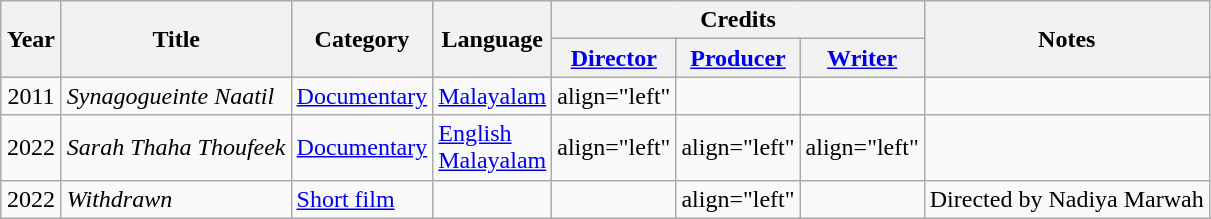<table class="wikitable sortable">
<tr>
<th rowspan="2" width="33">Year</th>
<th rowspan="2">Title</th>
<th rowspan="2">Category</th>
<th rowspan="2">Language</th>
<th colspan="3">Credits</th>
<th rowspan="2">Notes</th>
</tr>
<tr>
<th width=65><a href='#'>Director</a></th>
<th width=65><a href='#'>Producer</a></th>
<th width=65><a href='#'>Writer</a></th>
</tr>
<tr align="center">
<td align="center" rowspan="1">2011</td>
<td align="left"><em>Synagogueinte Naatil</em></td>
<td align="left"><a href='#'>Documentary</a></td>
<td align="left"><a href='#'>Malayalam</a></td>
<td>align="left" </td>
<td></td>
<td></td>
<td align="left"></td>
</tr>
<tr align="center">
<td align="center" rowspan="1">2022</td>
<td align="left"><em>Sarah Thaha Thoufeek</em></td>
<td align="left"><a href='#'>Documentary</a></td>
<td align="left"><a href='#'>English</a><br><a href='#'>Malayalam</a></td>
<td>align="left" </td>
<td>align="left" </td>
<td>align="left" </td>
<td align="left"></td>
</tr>
<tr align="center">
<td align="center" rowspan="1">2022</td>
<td align="left"><em>Withdrawn</em></td>
<td align="left"><a href='#'>Short film</a></td>
<td align="left"></td>
<td></td>
<td>align="left" </td>
<td></td>
<td align="left">Directed by Nadiya Marwah</td>
</tr>
</table>
